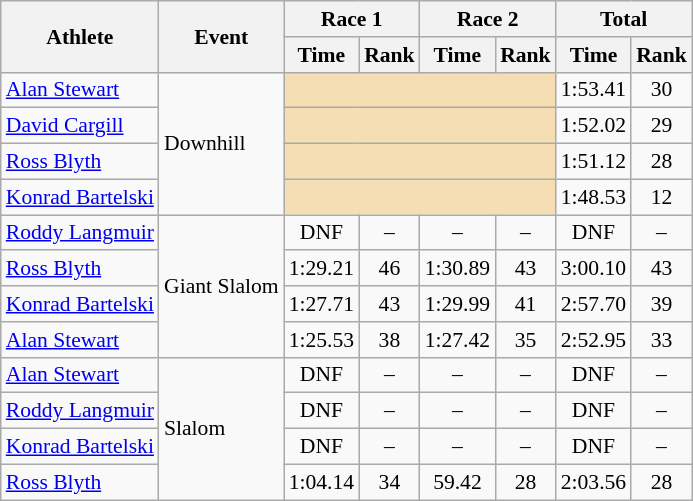<table class="wikitable" style="font-size:90%">
<tr>
<th rowspan="2">Athlete</th>
<th rowspan="2">Event</th>
<th colspan="2">Race 1</th>
<th colspan="2">Race 2</th>
<th colspan="2">Total</th>
</tr>
<tr>
<th>Time</th>
<th>Rank</th>
<th>Time</th>
<th>Rank</th>
<th>Time</th>
<th>Rank</th>
</tr>
<tr>
<td><a href='#'>Alan Stewart</a></td>
<td rowspan="4">Downhill</td>
<td colspan="4" bgcolor="wheat"></td>
<td align="center">1:53.41</td>
<td align="center">30</td>
</tr>
<tr>
<td><a href='#'>David Cargill</a></td>
<td colspan="4" bgcolor="wheat"></td>
<td align="center">1:52.02</td>
<td align="center">29</td>
</tr>
<tr>
<td><a href='#'>Ross Blyth</a></td>
<td colspan="4" bgcolor="wheat"></td>
<td align="center">1:51.12</td>
<td align="center">28</td>
</tr>
<tr>
<td><a href='#'>Konrad Bartelski</a></td>
<td colspan="4" bgcolor="wheat"></td>
<td align="center">1:48.53</td>
<td align="center">12</td>
</tr>
<tr>
<td><a href='#'>Roddy Langmuir</a></td>
<td rowspan="4">Giant Slalom</td>
<td align="center">DNF</td>
<td align="center">–</td>
<td align="center">–</td>
<td align="center">–</td>
<td align="center">DNF</td>
<td align="center">–</td>
</tr>
<tr>
<td><a href='#'>Ross Blyth</a></td>
<td align="center">1:29.21</td>
<td align="center">46</td>
<td align="center">1:30.89</td>
<td align="center">43</td>
<td align="center">3:00.10</td>
<td align="center">43</td>
</tr>
<tr>
<td><a href='#'>Konrad Bartelski</a></td>
<td align="center">1:27.71</td>
<td align="center">43</td>
<td align="center">1:29.99</td>
<td align="center">41</td>
<td align="center">2:57.70</td>
<td align="center">39</td>
</tr>
<tr>
<td><a href='#'>Alan Stewart</a></td>
<td align="center">1:25.53</td>
<td align="center">38</td>
<td align="center">1:27.42</td>
<td align="center">35</td>
<td align="center">2:52.95</td>
<td align="center">33</td>
</tr>
<tr>
<td><a href='#'>Alan Stewart</a></td>
<td rowspan="4">Slalom</td>
<td align="center">DNF</td>
<td align="center">–</td>
<td align="center">–</td>
<td align="center">–</td>
<td align="center">DNF</td>
<td align="center">–</td>
</tr>
<tr>
<td><a href='#'>Roddy Langmuir</a></td>
<td align="center">DNF</td>
<td align="center">–</td>
<td align="center">–</td>
<td align="center">–</td>
<td align="center">DNF</td>
<td align="center">–</td>
</tr>
<tr>
<td><a href='#'>Konrad Bartelski</a></td>
<td align="center">DNF</td>
<td align="center">–</td>
<td align="center">–</td>
<td align="center">–</td>
<td align="center">DNF</td>
<td align="center">–</td>
</tr>
<tr>
<td><a href='#'>Ross Blyth</a></td>
<td align="center">1:04.14</td>
<td align="center">34</td>
<td align="center">59.42</td>
<td align="center">28</td>
<td align="center">2:03.56</td>
<td align="center">28</td>
</tr>
</table>
